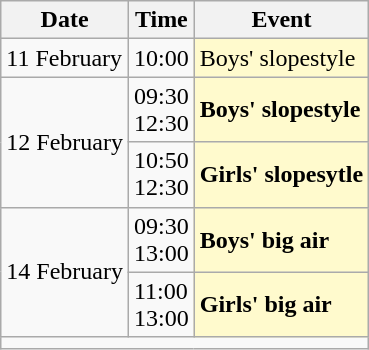<table class=wikitable>
<tr>
<th>Date</th>
<th>Time</th>
<th>Event</th>
</tr>
<tr>
<td>11 February</td>
<td>10:00</td>
<td style=background:lemonchiffon>Boys' slopestyle</td>
</tr>
<tr>
<td rowspan=2>12 February</td>
<td>09:30<br>12:30</td>
<td style=background:lemonchiffon><strong>Boys' slopestyle</strong></td>
</tr>
<tr>
<td>10:50<br>12:30</td>
<td style=background:lemonchiffon><strong>Girls' slopesytle</strong></td>
</tr>
<tr>
<td rowspan=2>14 February</td>
<td>09:30<br>13:00</td>
<td style=background:lemonchiffon><strong>Boys' big air</strong></td>
</tr>
<tr>
<td>11:00<br>13:00</td>
<td style=background:lemonchiffon><strong>Girls' big air</strong></td>
</tr>
<tr>
<td colspan=3></td>
</tr>
</table>
